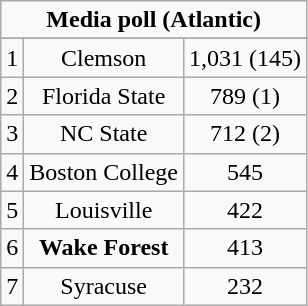<table class="wikitable">
<tr align="center">
<td align="center" Colspan="3"><strong>Media poll (Atlantic)</strong></td>
</tr>
<tr align="center">
</tr>
<tr align="center">
<td>1</td>
<td>Clemson</td>
<td>1,031 (145)</td>
</tr>
<tr align="center">
<td>2</td>
<td>Florida State</td>
<td>789 (1)</td>
</tr>
<tr align="center">
<td>3</td>
<td>NC State</td>
<td>712 (2)</td>
</tr>
<tr align="center">
<td>4</td>
<td>Boston College</td>
<td>545</td>
</tr>
<tr align="center">
<td>5</td>
<td>Louisville</td>
<td>422</td>
</tr>
<tr align="center">
<td>6</td>
<td><strong>Wake Forest</strong></td>
<td>413</td>
</tr>
<tr align="center">
<td>7</td>
<td>Syracuse</td>
<td>232</td>
</tr>
</table>
